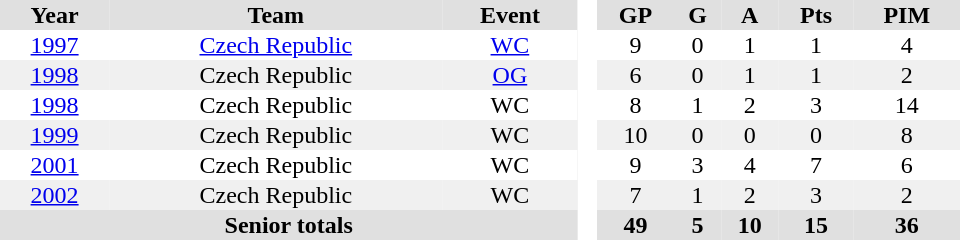<table border="0" cellpadding="1" cellspacing="0" style="text-align:center; width:40em">
<tr align="center" bgcolor="#e0e0e0">
<th>Year</th>
<th>Team</th>
<th>Event</th>
<th rowspan="99" bgcolor="#ffffff"> </th>
<th>GP</th>
<th>G</th>
<th>A</th>
<th>Pts</th>
<th>PIM</th>
</tr>
<tr>
<td><a href='#'>1997</a></td>
<td><a href='#'>Czech Republic</a></td>
<td><a href='#'>WC</a></td>
<td>9</td>
<td>0</td>
<td>1</td>
<td>1</td>
<td>4</td>
</tr>
<tr bgcolor="#f0f0f0">
<td><a href='#'>1998</a></td>
<td>Czech Republic</td>
<td><a href='#'>OG</a></td>
<td>6</td>
<td>0</td>
<td>1</td>
<td>1</td>
<td>2</td>
</tr>
<tr>
<td><a href='#'>1998</a></td>
<td>Czech Republic</td>
<td>WC</td>
<td>8</td>
<td>1</td>
<td>2</td>
<td>3</td>
<td>14</td>
</tr>
<tr bgcolor="#f0f0f0">
<td><a href='#'>1999</a></td>
<td>Czech Republic</td>
<td>WC</td>
<td>10</td>
<td>0</td>
<td>0</td>
<td>0</td>
<td>8</td>
</tr>
<tr>
<td><a href='#'>2001</a></td>
<td>Czech Republic</td>
<td>WC</td>
<td>9</td>
<td>3</td>
<td>4</td>
<td>7</td>
<td>6</td>
</tr>
<tr bgcolor="#f0f0f0">
<td><a href='#'>2002</a></td>
<td>Czech Republic</td>
<td>WC</td>
<td>7</td>
<td>1</td>
<td>2</td>
<td>3</td>
<td>2</td>
</tr>
<tr bgcolor="#e0e0e0">
<th colspan=3>Senior totals</th>
<th>49</th>
<th>5</th>
<th>10</th>
<th>15</th>
<th>36</th>
</tr>
</table>
